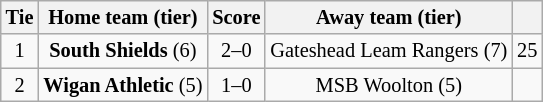<table class="wikitable" style="text-align:center; font-size:85%">
<tr>
<th>Tie</th>
<th>Home team (tier)</th>
<th>Score</th>
<th>Away team (tier)</th>
<th></th>
</tr>
<tr>
<td>1</td>
<td><strong>South Shields</strong> (6)</td>
<td>2–0</td>
<td>Gateshead Leam Rangers (7)</td>
<td>25</td>
</tr>
<tr>
<td>2</td>
<td><strong>Wigan Athletic</strong> (5)</td>
<td>1–0</td>
<td>MSB Woolton (5)</td>
<td></td>
</tr>
</table>
